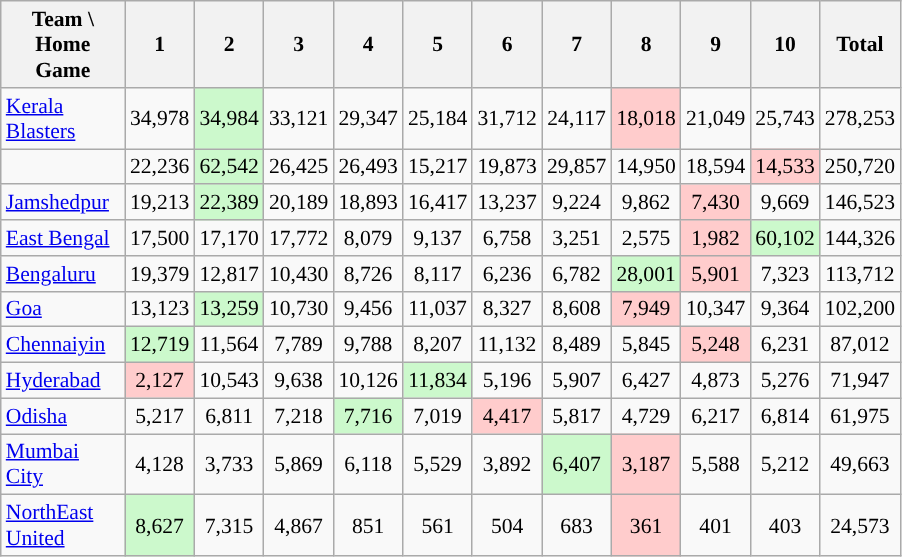<table class="wikitable sortable" style="font-size: 90%; text-align:center;">
<tr>
<th style="width:76px;">Team \ Home Game</th>
<th align=center>1</th>
<th align=center>2</th>
<th align=center>3</th>
<th align=center>4</th>
<th align=center>5</th>
<th align=center>6</th>
<th align=center>7</th>
<th align=center>8</th>
<th align=center>9</th>
<th align=center>10</th>
<th align=center>Total</th>
</tr>
<tr>
<td align="left"><a href='#'>Kerala Blasters</a></td>
<td>34,978</td>
<td style="background:#CCF9CC">34,984</td>
<td>33,121</td>
<td>29,347</td>
<td>25,184</td>
<td>31,712</td>
<td>24,117</td>
<td style="background:#FFCCCC">18,018</td>
<td>21,049</td>
<td>25,743</td>
<td>278,253</td>
</tr>
<tr>
<td align="left"></td>
<td>22,236</td>
<td style="background:#CCF9CC">62,542</td>
<td>26,425</td>
<td>26,493</td>
<td>15,217</td>
<td>19,873</td>
<td>29,857</td>
<td>14,950</td>
<td>18,594</td>
<td style="background:#FFCCCC">14,533</td>
<td>250,720</td>
</tr>
<tr>
<td align="left"><a href='#'>Jamshedpur</a></td>
<td>19,213</td>
<td style="background:#CCF9CC">22,389</td>
<td>20,189</td>
<td>18,893</td>
<td>16,417</td>
<td>13,237</td>
<td>9,224</td>
<td>9,862</td>
<td style="background:#FFCCCC">7,430</td>
<td>9,669</td>
<td>146,523</td>
</tr>
<tr>
<td align="left"><a href='#'>East Bengal</a></td>
<td>17,500</td>
<td>17,170</td>
<td>17,772</td>
<td>8,079</td>
<td>9,137</td>
<td>6,758</td>
<td>3,251</td>
<td>2,575</td>
<td style="background:#FFCCCC">1,982</td>
<td style="background:#CCF9CC">60,102</td>
<td>144,326</td>
</tr>
<tr>
<td align="left"><a href='#'>Bengaluru</a></td>
<td>19,379</td>
<td>12,817</td>
<td>10,430</td>
<td>8,726</td>
<td>8,117</td>
<td>6,236</td>
<td>6,782</td>
<td style="background:#CCF9CC">28,001</td>
<td style="background:#FFCCCC">5,901</td>
<td>7,323</td>
<td>113,712</td>
</tr>
<tr>
<td align="left"><a href='#'>Goa</a></td>
<td>13,123</td>
<td style="background:#CCF9CC">13,259</td>
<td>10,730</td>
<td>9,456</td>
<td>11,037</td>
<td>8,327</td>
<td>8,608</td>
<td style="background:#FFCCCC">7,949</td>
<td>10,347</td>
<td>9,364</td>
<td>102,200</td>
</tr>
<tr>
<td align="left"><a href='#'>Chennaiyin</a></td>
<td style="background:#CCF9CC">12,719</td>
<td>11,564</td>
<td>7,789</td>
<td>9,788</td>
<td>8,207</td>
<td>11,132</td>
<td>8,489</td>
<td>5,845</td>
<td style="background:#FFCCCC">5,248</td>
<td>6,231</td>
<td>87,012</td>
</tr>
<tr>
<td align="left"><a href='#'>Hyderabad</a></td>
<td style="background:#FFCCCC">2,127</td>
<td>10,543</td>
<td>9,638</td>
<td>10,126</td>
<td style="background:#CCF9CC">11,834</td>
<td>5,196</td>
<td>5,907</td>
<td>6,427</td>
<td>4,873</td>
<td>5,276</td>
<td>71,947</td>
</tr>
<tr>
<td align="left"><a href='#'>Odisha</a></td>
<td>5,217</td>
<td>6,811</td>
<td>7,218</td>
<td style="background:#CCF9CC">7,716</td>
<td>7,019</td>
<td style="background:#FFCCCC">4,417</td>
<td>5,817</td>
<td>4,729</td>
<td>6,217</td>
<td>6,814</td>
<td>61,975</td>
</tr>
<tr>
<td align="left"><a href='#'>Mumbai City</a></td>
<td>4,128</td>
<td>3,733</td>
<td>5,869</td>
<td>6,118</td>
<td>5,529</td>
<td>3,892</td>
<td style="background:#CCF9CC">6,407</td>
<td style="background:#FFCCCC">3,187</td>
<td>5,588</td>
<td>5,212</td>
<td>49,663</td>
</tr>
<tr>
<td align="left"><a href='#'>NorthEast United</a></td>
<td style="background:#CCF9CC">8,627</td>
<td>7,315</td>
<td>4,867</td>
<td>851</td>
<td>561</td>
<td>504</td>
<td>683</td>
<td style="background:#FFCCCC">361</td>
<td>401</td>
<td>403</td>
<td>24,573</td>
</tr>
</table>
